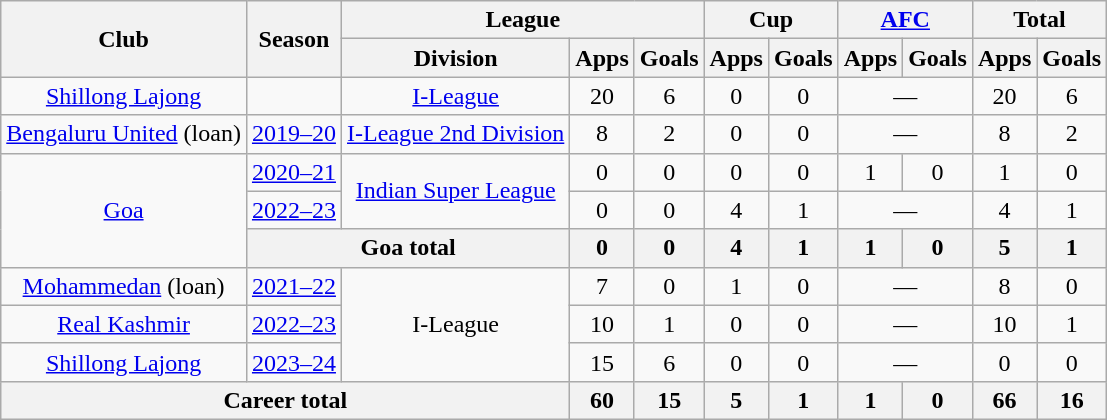<table class="wikitable" style="text-align: center;">
<tr>
<th rowspan="2">Club</th>
<th rowspan="2">Season</th>
<th colspan="3">League</th>
<th colspan="2">Cup</th>
<th colspan="2"><a href='#'>AFC</a></th>
<th colspan="2">Total</th>
</tr>
<tr>
<th>Division</th>
<th>Apps</th>
<th>Goals</th>
<th>Apps</th>
<th>Goals</th>
<th>Apps</th>
<th>Goals</th>
<th>Apps</th>
<th>Goals</th>
</tr>
<tr>
<td rowspan="1"><a href='#'>Shillong Lajong</a></td>
<td></td>
<td rowspan="1"><a href='#'>I-League</a></td>
<td>20</td>
<td>6</td>
<td>0</td>
<td>0</td>
<td colspan="2">—</td>
<td>20</td>
<td>6</td>
</tr>
<tr>
<td rowspan="1"><a href='#'>Bengaluru United</a> (loan)</td>
<td><a href='#'>2019–20</a></td>
<td rowspan="1"><a href='#'>I-League 2nd Division</a></td>
<td>8</td>
<td>2</td>
<td>0</td>
<td>0</td>
<td colspan="2">—</td>
<td>8</td>
<td>2</td>
</tr>
<tr>
<td rowspan="3"><a href='#'>Goa</a></td>
<td><a href='#'>2020–21</a></td>
<td rowspan="2"><a href='#'>Indian Super League</a></td>
<td>0</td>
<td>0</td>
<td>0</td>
<td>0</td>
<td>1</td>
<td>0</td>
<td>1</td>
<td>0</td>
</tr>
<tr>
<td><a href='#'>2022–23</a></td>
<td>0</td>
<td>0</td>
<td>4</td>
<td>1</td>
<td colspan="2">—</td>
<td>4</td>
<td>1</td>
</tr>
<tr>
<th colspan="2">Goa total</th>
<th>0</th>
<th>0</th>
<th>4</th>
<th>1</th>
<th>1</th>
<th>0</th>
<th>5</th>
<th>1</th>
</tr>
<tr>
<td rowspan="1"><a href='#'>Mohammedan</a> (loan)</td>
<td><a href='#'>2021–22</a></td>
<td rowspan="3">I-League</td>
<td>7</td>
<td>0</td>
<td>1</td>
<td>0</td>
<td colspan="2">—</td>
<td>8</td>
<td>0</td>
</tr>
<tr>
<td rowspan="1"><a href='#'>Real Kashmir</a></td>
<td><a href='#'>2022–23</a></td>
<td>10</td>
<td>1</td>
<td>0</td>
<td>0</td>
<td colspan="2">—</td>
<td>10</td>
<td>1</td>
</tr>
<tr>
<td rowspan="1"><a href='#'>Shillong Lajong</a></td>
<td><a href='#'>2023–24</a></td>
<td>15</td>
<td>6</td>
<td>0</td>
<td>0</td>
<td colspan="2">—</td>
<td>0</td>
<td>0</td>
</tr>
<tr>
<th colspan="3">Career total</th>
<th>60</th>
<th>15</th>
<th>5</th>
<th>1</th>
<th>1</th>
<th>0</th>
<th>66</th>
<th>16</th>
</tr>
</table>
